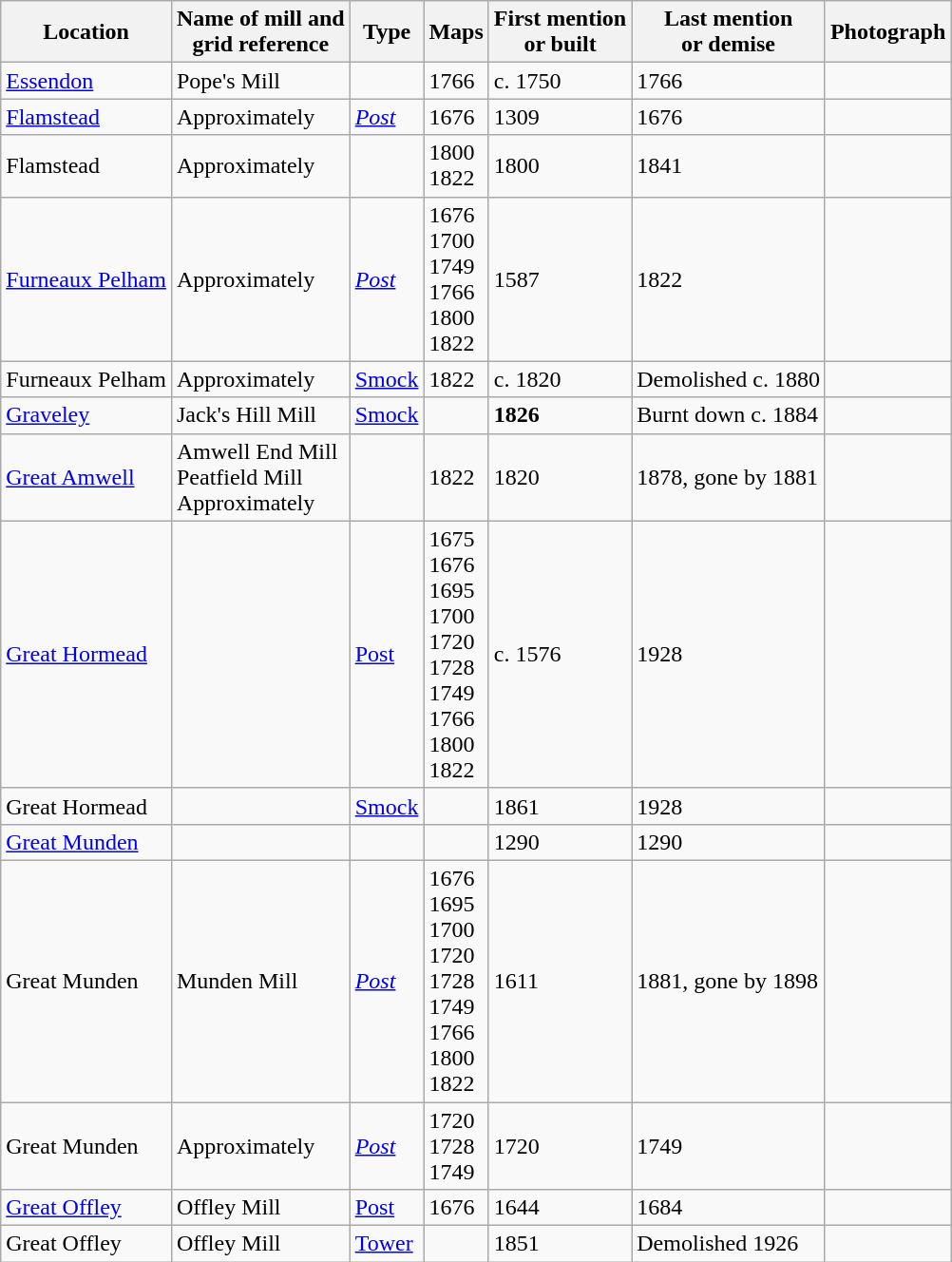<table class="wikitable">
<tr>
<th>Location</th>
<th>Name of mill and<br>grid reference</th>
<th>Type</th>
<th>Maps</th>
<th>First mention<br>or built</th>
<th>Last mention<br> or demise</th>
<th>Photograph</th>
</tr>
<tr>
<td><a href='#'>Essendon</a></td>
<td>Pope's Mill<br></td>
<td></td>
<td>1766</td>
<td>c. 1750</td>
<td>1766</td>
<td></td>
</tr>
<tr>
<td><a href='#'>Flamstead</a></td>
<td>Approximately<br></td>
<td><em><a href='#'>Post</a></em></td>
<td>1676</td>
<td>1309</td>
<td>1676</td>
<td></td>
</tr>
<tr>
<td>Flamstead</td>
<td>Approximately<br></td>
<td></td>
<td>1800<br>1822</td>
<td>1800</td>
<td>1841</td>
<td></td>
</tr>
<tr>
<td><a href='#'>Furneaux Pelham</a></td>
<td>Approximately<br></td>
<td><em><a href='#'>Post</a></em></td>
<td>1676<br>1700<br>1749<br>1766<br>1800<br>1822</td>
<td>1587</td>
<td>1822</td>
<td></td>
</tr>
<tr>
<td>Furneaux Pelham</td>
<td>Approximately<br></td>
<td><a href='#'>Smock</a></td>
<td>1822</td>
<td>c. 1820</td>
<td>Demolished c. 1880</td>
<td></td>
</tr>
<tr>
<td><a href='#'>Graveley</a></td>
<td>Jack's Hill Mill<br></td>
<td><a href='#'>Smock</a></td>
<td></td>
<td><strong>1826</strong></td>
<td>Burnt down c. 1884</td>
<td></td>
</tr>
<tr>
<td><a href='#'>Great Amwell</a></td>
<td>Amwell End Mill<br>Peatfield Mill<br>Approximately<br></td>
<td></td>
<td>1822</td>
<td>1820</td>
<td>1878, gone by 1881</td>
<td></td>
</tr>
<tr>
<td><a href='#'>Great Hormead</a></td>
<td></td>
<td><a href='#'>Post</a></td>
<td>1675<br>1676<br>1695<br>1700<br>1720<br>1728<br>1749<br>1766<br>1800<br>1822</td>
<td>c. 1576</td>
<td>1928<br></td>
<td></td>
</tr>
<tr>
<td>Great Hormead</td>
<td></td>
<td><a href='#'>Smock</a></td>
<td></td>
<td>1861</td>
<td>1928<br></td>
<td></td>
</tr>
<tr>
<td><a href='#'>Great Munden</a></td>
<td></td>
<td></td>
<td></td>
<td>1290</td>
<td>1290</td>
<td></td>
</tr>
<tr>
<td>Great Munden</td>
<td>Munden Mill<br></td>
<td><em><a href='#'>Post</a></em></td>
<td>1676<br>1695<br>1700<br>1720<br>1728<br>1749<br>1766<br>1800<br>1822</td>
<td>1611</td>
<td>1881, gone by 1898</td>
<td></td>
</tr>
<tr>
<td>Great Munden</td>
<td>Approximately<br></td>
<td><em><a href='#'>Post</a></em></td>
<td>1720<br>1728<br>1749</td>
<td>1720</td>
<td>1749</td>
<td></td>
</tr>
<tr>
<td><a href='#'>Great Offley</a></td>
<td>Offley Mill<br></td>
<td><a href='#'>Post</a></td>
<td>1676</td>
<td>1644</td>
<td>1684</td>
<td></td>
</tr>
<tr>
<td>Great Offley</td>
<td>Offley Mill<br></td>
<td><a href='#'>Tower</a></td>
<td></td>
<td>1851</td>
<td>Demolished 1926<br></td>
<td></td>
</tr>
</table>
